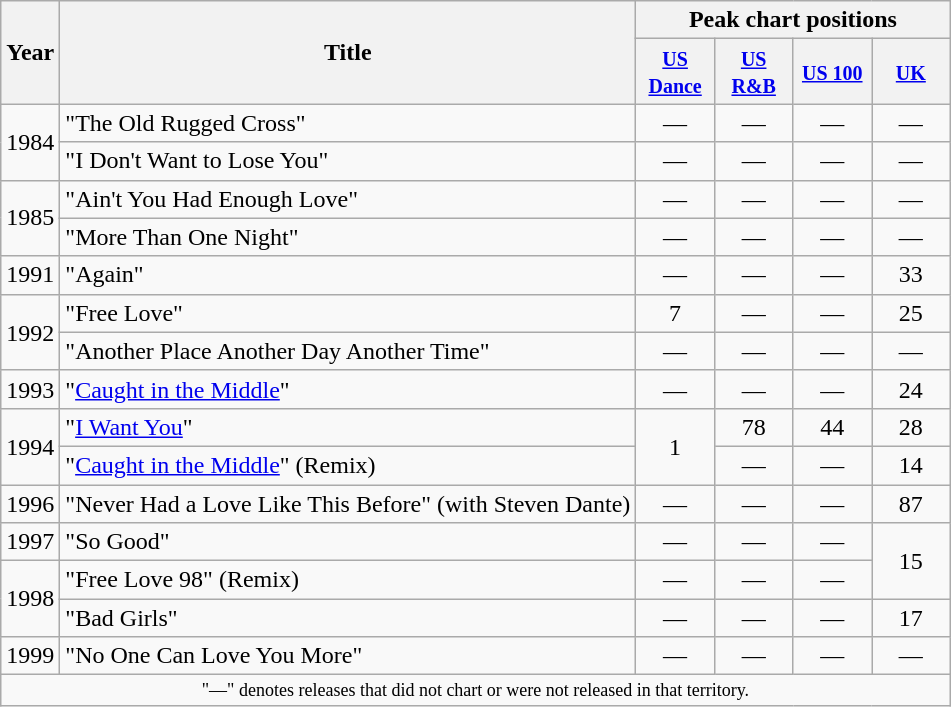<table class="wikitable">
<tr>
<th scope="col" rowspan="2">Year</th>
<th scope="col" rowspan="2">Title</th>
<th scope="col" colspan="4">Peak chart positions</th>
</tr>
<tr>
<th style="width:45px;"><small><a href='#'>US Dance</a></small><br></th>
<th style="width:45px;"><small><a href='#'>US R&B</a></small><br></th>
<th style="width:45px;"><small><a href='#'>US 100</a></small><br></th>
<th style="width:45px;"><small><a href='#'>UK</a></small><br></th>
</tr>
<tr>
<td rowspan="2">1984</td>
<td>"The Old Rugged Cross"</td>
<td align=center>―</td>
<td align=center>―</td>
<td align=center>―</td>
<td align=center>―</td>
</tr>
<tr>
<td>"I Don't Want to Lose You"</td>
<td align=center>―</td>
<td align=center>―</td>
<td align=center>―</td>
<td align=center>―</td>
</tr>
<tr>
<td rowspan="2">1985</td>
<td>"Ain't You Had Enough Love"</td>
<td align=center>―</td>
<td align=center>―</td>
<td align=center>―</td>
<td align=center>―</td>
</tr>
<tr>
<td>"More Than One Night"</td>
<td align=center>―</td>
<td align=center>―</td>
<td align=center>―</td>
<td align=center>―</td>
</tr>
<tr>
<td rowspan="1">1991</td>
<td>"Again"</td>
<td align=center>―</td>
<td align=center>―</td>
<td align=center>―</td>
<td align=center>33</td>
</tr>
<tr>
<td rowspan="2">1992</td>
<td>"Free Love"</td>
<td align=center>7</td>
<td align=center>―</td>
<td align=center>―</td>
<td align=center>25</td>
</tr>
<tr>
<td>"Another Place Another Day Another Time"</td>
<td align=center>―</td>
<td align=center>―</td>
<td align=center>―</td>
<td align=center>―</td>
</tr>
<tr>
<td rowspan="1">1993</td>
<td>"<a href='#'>Caught in the Middle</a>"</td>
<td align=center>―</td>
<td align=center>―</td>
<td align=center>―</td>
<td align=center>24</td>
</tr>
<tr>
<td rowspan="2">1994</td>
<td>"<a href='#'>I Want You</a>"</td>
<td rowspan="2" style="text-align:center;">1</td>
<td align=center>78</td>
<td align=center>44</td>
<td align=center>28</td>
</tr>
<tr>
<td>"<a href='#'>Caught in the Middle</a>" (Remix)</td>
<td align=center>―</td>
<td align=center>―</td>
<td align=center>14</td>
</tr>
<tr>
<td rowspan="1">1996</td>
<td>"Never Had a Love Like This Before" (with Steven Dante)</td>
<td align=center>―</td>
<td align=center>―</td>
<td align=center>―</td>
<td align=center>87</td>
</tr>
<tr>
<td rowspan="1">1997</td>
<td>"So Good"</td>
<td align=center>―</td>
<td align=center>―</td>
<td align=center>―</td>
<td rowspan="2" style="text-align:center;">15</td>
</tr>
<tr>
<td rowspan="2">1998</td>
<td>"Free Love 98" (Remix)</td>
<td align=center>―</td>
<td align=center>―</td>
<td align=center>―</td>
</tr>
<tr>
<td>"Bad Girls"</td>
<td align=center>―</td>
<td align=center>―</td>
<td align=center>―</td>
<td align=center>17</td>
</tr>
<tr>
<td rowspan="1">1999</td>
<td>"No One Can Love You More"</td>
<td align=center>―</td>
<td align=center>―</td>
<td align=center>―</td>
<td align=center>―</td>
</tr>
<tr>
<td colspan="6" style="text-align:center; font-size:9pt;">"—" denotes releases that did not chart or were not released in that territory.</td>
</tr>
</table>
